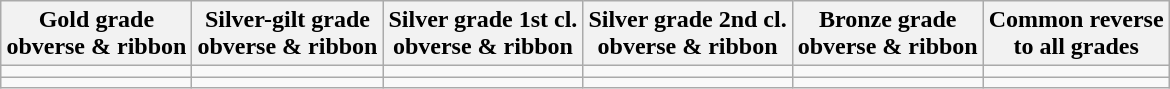<table class="wikitable" style="margin:1em auto;text-align:center;">
<tr>
<th>Gold grade<br>obverse & ribbon</th>
<th>Silver-gilt grade<br>obverse & ribbon</th>
<th>Silver grade 1st cl.<br>obverse & ribbon</th>
<th>Silver grade 2nd cl.<br>obverse & ribbon</th>
<th>Bronze grade<br>obverse & ribbon</th>
<th>Common reverse<br>to all grades</th>
</tr>
<tr>
<td></td>
<td></td>
<td></td>
<td></td>
<td></td>
<td></td>
</tr>
<tr>
<td></td>
<td><span></span></td>
<td><span></span><span></span></td>
<td><span></span></td>
<td></td>
<td></td>
</tr>
</table>
